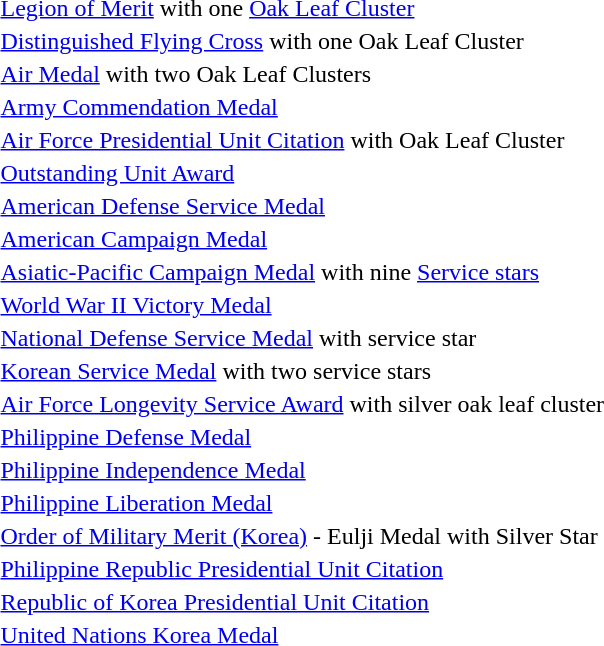<table>
<tr>
<td></td>
<td><a href='#'>Legion of Merit</a> with one <a href='#'>Oak Leaf Cluster</a></td>
</tr>
<tr>
<td></td>
<td><a href='#'>Distinguished Flying Cross</a> with one Oak Leaf Cluster</td>
</tr>
<tr>
<td></td>
<td><a href='#'>Air Medal</a> with two Oak Leaf Clusters</td>
</tr>
<tr>
<td></td>
<td><a href='#'>Army Commendation Medal</a></td>
</tr>
<tr>
<td></td>
<td><a href='#'>Air Force Presidential Unit Citation</a> with Oak Leaf Cluster</td>
</tr>
<tr>
<td></td>
<td><a href='#'>Outstanding Unit Award</a></td>
</tr>
<tr>
<td></td>
<td><a href='#'>American Defense Service Medal</a></td>
</tr>
<tr>
<td></td>
<td><a href='#'>American Campaign Medal</a></td>
</tr>
<tr>
<td></td>
<td><a href='#'>Asiatic-Pacific Campaign Medal</a> with nine <a href='#'>Service stars</a></td>
</tr>
<tr>
<td></td>
<td><a href='#'>World War II Victory Medal</a></td>
</tr>
<tr>
<td></td>
<td><a href='#'>National Defense Service Medal</a> with service star</td>
</tr>
<tr>
<td></td>
<td><a href='#'>Korean Service Medal</a> with two service stars</td>
</tr>
<tr>
<td></td>
<td><a href='#'>Air Force Longevity Service Award</a> with silver oak leaf cluster</td>
</tr>
<tr>
<td></td>
<td><a href='#'>Philippine Defense Medal</a></td>
</tr>
<tr>
<td></td>
<td><a href='#'>Philippine Independence Medal</a></td>
</tr>
<tr>
<td></td>
<td><a href='#'>Philippine Liberation Medal</a></td>
</tr>
<tr>
<td></td>
<td><a href='#'>Order of Military Merit (Korea)</a> - Eulji Medal with Silver Star</td>
</tr>
<tr>
<td></td>
<td><a href='#'>Philippine Republic Presidential Unit Citation</a></td>
</tr>
<tr>
<td></td>
<td><a href='#'>Republic of Korea Presidential Unit Citation</a></td>
</tr>
<tr>
<td></td>
<td><a href='#'>United Nations Korea Medal</a></td>
</tr>
</table>
